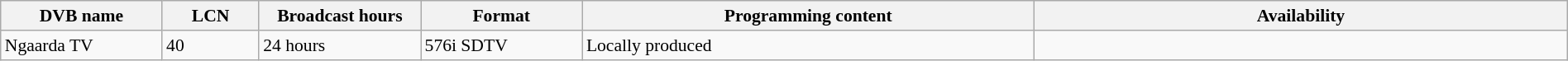<table class="wikitable" style="font-size:90%; width:100%;">
<tr>
<th width="10%">DVB name</th>
<th width="6%">LCN</th>
<th width="10%">Broadcast hours</th>
<th width="10%">Format</th>
<th width="28%">Programming content</th>
<th width="33%">Availability</th>
</tr>
<tr>
<td>Ngaarda TV</td>
<td>40</td>
<td>24 hours</td>
<td>576i SDTV</td>
<td>Locally produced</td>
<td></td>
</tr>
</table>
